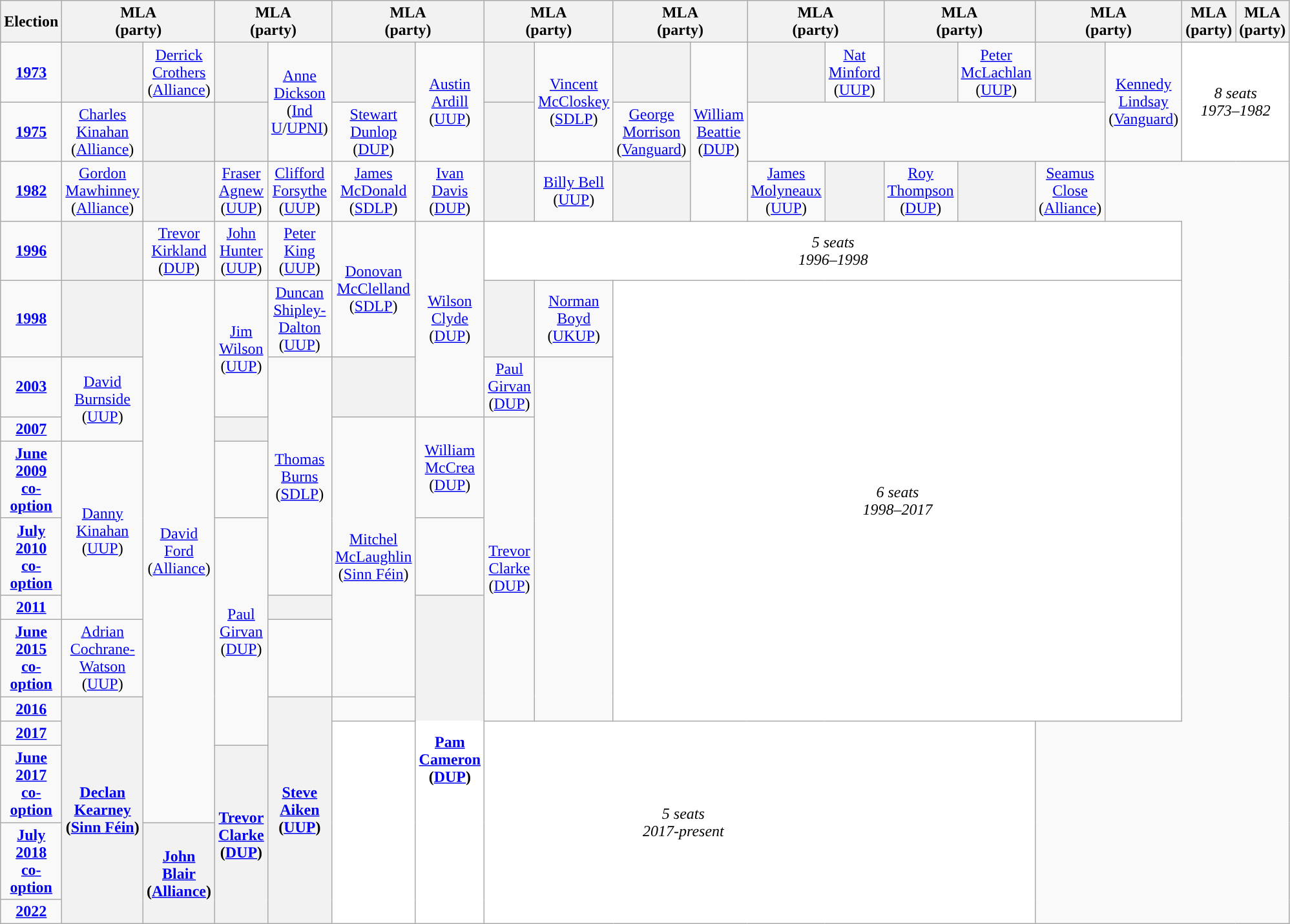<table class="wikitable" style="text-align:center">
<tr>
<th scope="col" width="75" colspan = "1">Election</th>
<th scope="col" width="150" colspan = "2">MLA<br> (party)</th>
<th scope="col" width="150" colspan = "2">MLA<br> (party)</th>
<th scope="col" width="150" colspan = "2">MLA<br> (party)</th>
<th scope="col" width="150" colspan = "2">MLA<br> (party)</th>
<th scope="col" width="150" colspan = "2">MLA<br> (party)</th>
<th scope="col" width="150" colspan = "2">MLA<br> (party)</th>
<th scope="col" width="150" colspan = "2">MLA<br> (party)</th>
<th scope="col" width="150" colspan = "2">MLA<br> (party)</th>
<th scope="col" width="150" colspan = "2">MLA<br> (party)</th>
<th scope="col" width="150" colspan = "2">MLA<br> (party)</th>
</tr>
<tr>
<td><strong><a href='#'>1973</a></strong></td>
<th style="background-color: "></th>
<td><a href='#'>Derrick Crothers</a><br>(<a href='#'>Alliance</a>)</td>
<th style="background-color: "></th>
<td rowspan=2><a href='#'>Anne Dickson</a><br>(<a href='#'>Ind U</a>/<a href='#'>UPNI</a>)</td>
<th style="background-color: "></th>
<td rowspan=2><a href='#'>Austin Ardill</a><br>(<a href='#'>UUP</a>)</td>
<th style="background-color: "></th>
<td rowspan=2><a href='#'>Vincent McCloskey</a><br>(<a href='#'>SDLP</a>)</td>
<th style="background-color: "></th>
<td rowspan=3><a href='#'>William Beattie</a><br>(<a href='#'>DUP</a>)</td>
<th style="background-color: "></th>
<td><a href='#'>Nat Minford</a><br>(<a href='#'>UUP</a>)</td>
<th style="background-color: "></th>
<td><a href='#'>Peter McLachlan</a><br>(<a href='#'>UUP</a>)</td>
<th style="background-color: "></th>
<td rowspan=2><a href='#'>Kennedy Lindsay</a><br>(<a href='#'>Vanguard</a>)</td>
<td style="background-color:#FFFFFF" rowspan=2 colspan=4><em>8 seats<br>1973–1982</em></td>
</tr>
<tr>
<td><strong><a href='#'>1975</a></strong></td>
<td><a href='#'>Charles Kinahan</a><br>(<a href='#'>Alliance</a>)</td>
<th style="background-color: "></th>
<th style="background-color: "></th>
<td><a href='#'>Stewart Dunlop</a><br>(<a href='#'>DUP</a>)</td>
<th style="background-color: "></th>
<td><a href='#'>George Morrison</a><br>(<a href='#'>Vanguard</a>)</td>
</tr>
<tr>
<td><strong><a href='#'>1982</a></strong></td>
<td><a href='#'>Gordon Mawhinney</a><br>(<a href='#'>Alliance</a>)</td>
<th style="background-color: "></th>
<td><a href='#'>Fraser Agnew</a><br>(<a href='#'>UUP</a>)</td>
<td><a href='#'>Clifford Forsythe</a><br>(<a href='#'>UUP</a>)</td>
<td><a href='#'>James McDonald</a><br>(<a href='#'>SDLP</a>)</td>
<td><a href='#'>Ivan Davis</a><br>(<a href='#'>DUP</a>)</td>
<th style="background-color: "></th>
<td><a href='#'>Billy Bell</a><br>(<a href='#'>UUP</a>)</td>
<th style="background-color: "></th>
<td><a href='#'>James Molyneaux</a><br>(<a href='#'>UUP</a>)</td>
<th style="background-color: "></th>
<td><a href='#'>Roy Thompson</a><br>(<a href='#'>DUP</a>)</td>
<th style="background-color: "></th>
<td><a href='#'>Seamus Close</a><br>(<a href='#'>Alliance</a>)</td>
</tr>
<tr>
<td><strong><a href='#'>1996</a></strong></td>
<th style="background-color: "></th>
<td><a href='#'>Trevor Kirkland</a><br>(<a href='#'>DUP</a>)</td>
<td><a href='#'>John Hunter</a><br>(<a href='#'>UUP</a>)</td>
<td><a href='#'>Peter King</a><br>(<a href='#'>UUP</a>)</td>
<td rowspan=2><a href='#'>Donovan McClelland</a><br>(<a href='#'>SDLP</a>)</td>
<td rowspan=3><a href='#'>Wilson Clyde</a><br>(<a href='#'>DUP</a>)</td>
<td style="background-color:#FFFFFF" rowspan=1 colspan=10><em>5 seats<br>1996–1998</em></td>
</tr>
<tr>
<td><strong><a href='#'>1998</a></strong></td>
<th style="background-color: "></th>
<td rowspan=10><a href='#'>David Ford</a><br>(<a href='#'>Alliance</a>)</td>
<td rowspan=2><a href='#'>Jim Wilson</a><br>(<a href='#'>UUP</a>)</td>
<td><a href='#'>Duncan Shipley-Dalton</a><br>(<a href='#'>UUP</a>)</td>
<th style="background-color: "></th>
<td><a href='#'>Norman Boyd</a><br>(<a href='#'>UKUP</a>)</td>
<td style="background-color:#FFFFFF" rowspan=8 colspan=8><em>6 seats<br>1998–2017</em></td>
</tr>
<tr>
<td><strong><a href='#'>2003</a></strong></td>
<td rowspan=2><a href='#'>David Burnside</a><br>(<a href='#'>UUP</a>)</td>
<td rowspan=4><a href='#'>Thomas Burns</a><br>(<a href='#'>SDLP</a>)</td>
<th style="background-color: "></th>
<td><a href='#'>Paul Girvan</a><br>(<a href='#'>DUP</a>)</td>
</tr>
<tr>
<td><strong><a href='#'>2007</a></strong></td>
<th style="background-color: "></th>
<td rowspan=5><a href='#'>Mitchel McLaughlin</a><br>(<a href='#'>Sinn Féin</a>)</td>
<td rowspan=2><a href='#'>William McCrea</a><br>(<a href='#'>DUP</a>)</td>
<td rowspan=6><a href='#'>Trevor Clarke</a><br>(<a href='#'>DUP</a>)</td>
</tr>
<tr>
<td><strong><a href='#'>June 2009<br>co-option</a></strong></td>
<td rowspan=3><a href='#'>Danny Kinahan</a><br>(<a href='#'>UUP</a>)</td>
</tr>
<tr>
<td><strong><a href='#'>July 2010<br>co-option</a></strong></td>
<td rowspan=5><a href='#'>Paul Girvan</a><br>(<a href='#'>DUP</a>)</td>
</tr>
<tr>
<td><strong><a href='#'>2011</a></strong></td>
<th style="background-color: "></th>
<th rowspan="7"><a href='#'>Pam Cameron</a><br>(<a href='#'>DUP</a>)</th>
</tr>
<tr>
<td><strong><a href='#'>June 2015<br>co-option</a></strong></td>
<td><a href='#'>Adrian Cochrane-Watson</a><br>(<a href='#'>UUP</a>)</td>
</tr>
<tr>
<td><strong><a href='#'>2016</a></strong></td>
<th rowspan="5"><a href='#'>Declan Kearney</a><br>(<a href='#'>Sinn Féin</a>)</th>
<th rowspan="5"><a href='#'>Steve Aiken</a><br>(<a href='#'>UUP</a>)</th>
</tr>
<tr>
<td><strong><a href='#'>2017</a></strong></td>
<td style="background-color:#FFFFFF" rowspan=4 colspan=10><em>5 seats<br>2017-present</em></td>
</tr>
<tr>
<td><strong><a href='#'>June 2017<br>co-option</a></strong></td>
<th rowspan="3"><a href='#'>Trevor Clarke</a><br>(<a href='#'>DUP</a>)</th>
</tr>
<tr>
<td><strong><a href='#'>July 2018<br>co-option</a></strong></td>
<th rowspan="2"><a href='#'>John Blair</a><br>(<a href='#'>Alliance</a>)</th>
</tr>
<tr>
<td><strong><a href='#'>2022</a></strong></td>
</tr>
</table>
